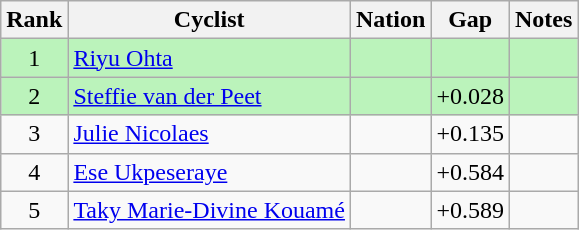<table class="wikitable" style="text-align:center">
<tr>
<th>Rank</th>
<th>Cyclist</th>
<th>Nation</th>
<th>Gap</th>
<th>Notes</th>
</tr>
<tr bgcolor=#bbf3bb>
<td>1</td>
<td align=left><a href='#'>Riyu Ohta</a></td>
<td align=left></td>
<td></td>
<td></td>
</tr>
<tr bgcolor=#bbf3bb>
<td>2</td>
<td align=left><a href='#'>Steffie van der Peet</a></td>
<td align=left></td>
<td>+0.028</td>
<td></td>
</tr>
<tr>
<td>3</td>
<td align=left><a href='#'>Julie Nicolaes</a></td>
<td align=left></td>
<td>+0.135</td>
<td></td>
</tr>
<tr>
<td>4</td>
<td align=left><a href='#'>Ese Ukpeseraye</a></td>
<td align=left></td>
<td>+0.584</td>
<td></td>
</tr>
<tr>
<td>5</td>
<td align=left><a href='#'>Taky Marie-Divine Kouamé</a></td>
<td align=left></td>
<td>+0.589</td>
<td></td>
</tr>
</table>
